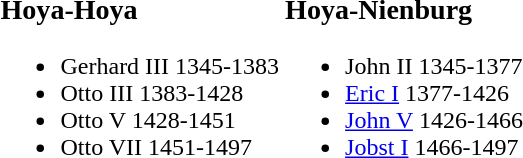<table>
<tr>
<td valign="top"><br><h3>Hoya-Hoya</h3><ul><li>Gerhard III 1345-1383</li><li>Otto III 1383-1428</li><li>Otto V 1428-1451</li><li>Otto VII 1451-1497</li></ul></td>
<td valign="top"><br><h3>Hoya-Nienburg</h3><ul><li>John II 1345-1377</li><li><a href='#'>Eric I</a> 1377-1426</li><li><a href='#'>John V</a> 1426-1466</li><li><a href='#'>Jobst I</a> 1466-1497</li></ul></td>
</tr>
</table>
